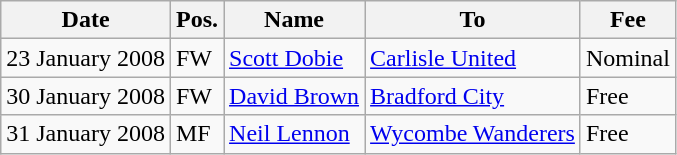<table class="wikitable">
<tr>
<th>Date</th>
<th>Pos.</th>
<th>Name</th>
<th>To</th>
<th>Fee</th>
</tr>
<tr>
<td>23 January 2008</td>
<td>FW</td>
<td> <a href='#'>Scott Dobie</a></td>
<td><a href='#'>Carlisle United</a></td>
<td>Nominal</td>
</tr>
<tr>
<td>30 January 2008</td>
<td>FW</td>
<td> <a href='#'>David Brown</a></td>
<td><a href='#'>Bradford City</a></td>
<td>Free</td>
</tr>
<tr>
<td>31 January 2008</td>
<td>MF</td>
<td> <a href='#'>Neil Lennon</a></td>
<td><a href='#'>Wycombe Wanderers</a></td>
<td>Free</td>
</tr>
</table>
